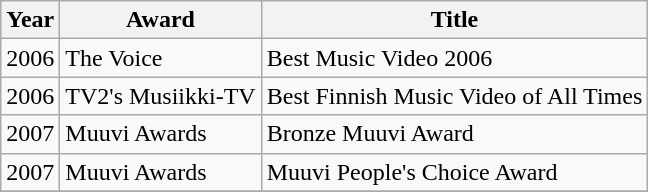<table class="wikitable">
<tr>
<th>Year</th>
<th>Award</th>
<th>Title</th>
</tr>
<tr>
<td>2006</td>
<td>The Voice</td>
<td>Best Music Video 2006</td>
</tr>
<tr>
<td>2006</td>
<td>TV2's Musiikki-TV</td>
<td>Best Finnish Music Video of All Times</td>
</tr>
<tr>
<td>2007</td>
<td>Muuvi Awards</td>
<td>Bronze Muuvi Award</td>
</tr>
<tr>
<td>2007</td>
<td>Muuvi Awards</td>
<td>Muuvi People's Choice Award</td>
</tr>
<tr>
</tr>
</table>
